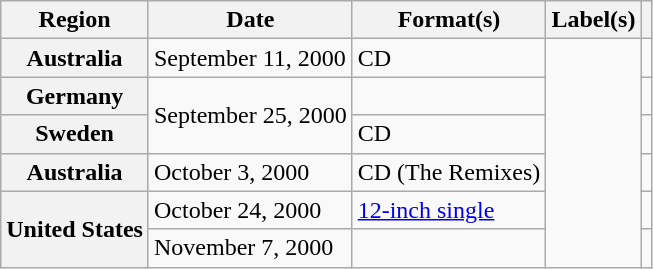<table class="wikitable plainrowheaders">
<tr>
<th scope="col">Region</th>
<th scope="col">Date</th>
<th scope="col">Format(s)</th>
<th scope="col">Label(s)</th>
<th scope="col"></th>
</tr>
<tr>
<th scope="row">Australia</th>
<td>September 11, 2000</td>
<td>CD</td>
<td rowspan="6"></td>
<td align="center"></td>
</tr>
<tr>
<th scope="row">Germany</th>
<td rowspan="2">September 25, 2000</td>
<td></td>
<td align="center"></td>
</tr>
<tr>
<th scope="row">Sweden</th>
<td>CD</td>
<td align="center"></td>
</tr>
<tr>
<th scope="row">Australia</th>
<td>October 3, 2000</td>
<td>CD (The Remixes)</td>
<td align="center"></td>
</tr>
<tr>
<th scope="row" rowspan="3">United States</th>
<td>October 24, 2000</td>
<td><a href='#'>12-inch single</a></td>
<td align="center"></td>
</tr>
<tr>
<td>November 7, 2000</td>
<td></td>
<td align="center" rowspan="2"></td>
</tr>
</table>
